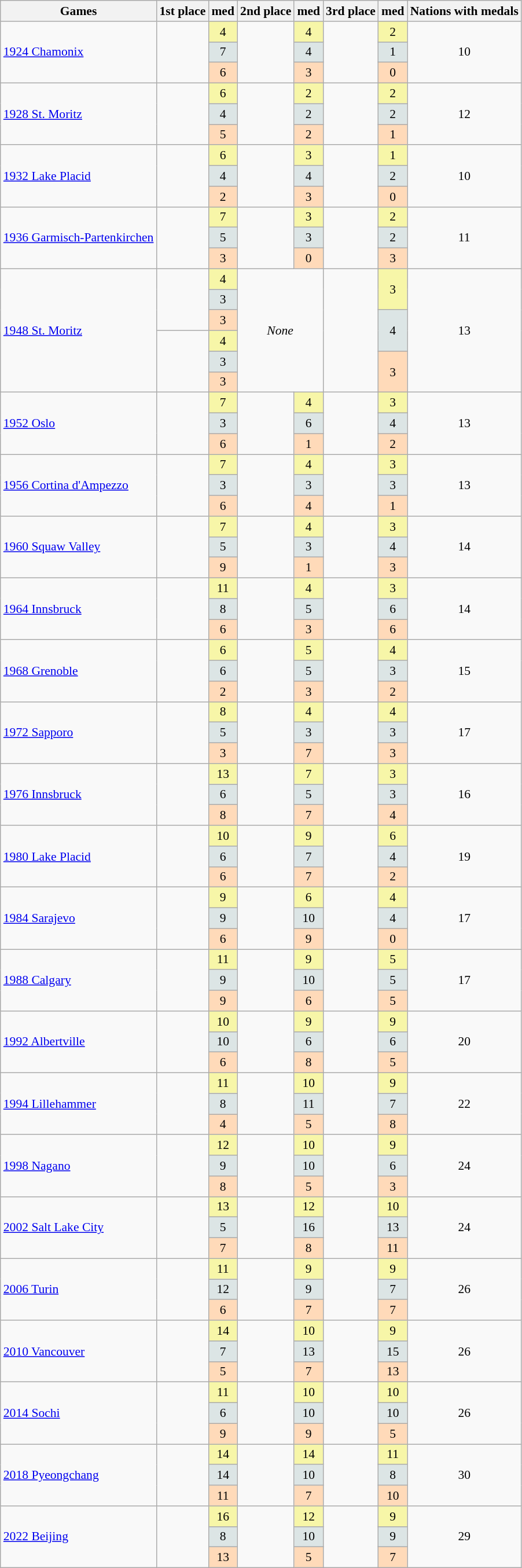<table class="wikitable" style="text-align:center; font-size:90%">
<tr>
<th>Games</th>
<th>1st place</th>
<th>med</th>
<th>2nd place</th>
<th>med</th>
<th>3rd place</th>
<th>med</th>
<th>Nations with medals</th>
</tr>
<tr>
<td rowspan="3" align=left><a href='#'>1924 Chamonix</a> </td>
<td rowspan="3" align="left"></td>
<td style="background:#F7F6A8">4</td>
<td rowspan="3" align=left></td>
<td style="background:#F7F6A8">4</td>
<td rowspan="3" align=left></td>
<td style="background:#F7F6A8">2</td>
<td rowspan="3">10</td>
</tr>
<tr>
<td style="background:#DCE5E5">7</td>
<td style="background:#DCE5E5">4</td>
<td style="background:#DCE5E5">1</td>
</tr>
<tr>
<td style="background:#FFDAB9">6</td>
<td style="background:#FFDAB9">3</td>
<td style="background:#FFDAB9">0</td>
</tr>
<tr>
<td rowspan="3" align=left><a href='#'>1928 St. Moritz</a> </td>
<td rowspan="3" align="left"></td>
<td style="background:#F7F6A8">6</td>
<td rowspan="3" align=left></td>
<td style="background:#F7F6A8">2</td>
<td rowspan="3" align=left></td>
<td style="background:#F7F6A8">2</td>
<td rowspan="3">12</td>
</tr>
<tr>
<td style="background:#DCE5E5">4</td>
<td style="background:#DCE5E5">2</td>
<td style="background:#DCE5E5">2</td>
</tr>
<tr>
<td style="background:#FFDAB9">5</td>
<td style="background:#FFDAB9">2</td>
<td style="background:#FFDAB9">1</td>
</tr>
<tr>
<td rowspan="3" align=left><a href='#'>1932 Lake Placid</a> </td>
<td rowspan="3" align="left"></td>
<td style="background:#F7F6A8">6</td>
<td rowspan="3" align=left></td>
<td style="background:#F7F6A8">3</td>
<td rowspan="3" align=left></td>
<td style="background:#F7F6A8">1</td>
<td rowspan="3">10</td>
</tr>
<tr>
<td style="background:#DCE5E5">4</td>
<td style="background:#DCE5E5">4</td>
<td style="background:#DCE5E5">2</td>
</tr>
<tr>
<td style="background:#FFDAB9">2</td>
<td style="background:#FFDAB9">3</td>
<td style="background:#FFDAB9">0</td>
</tr>
<tr>
<td rowspan="3" align=left><a href='#'>1936 Garmisch-Partenkirchen</a> </td>
<td rowspan="3" align="left"></td>
<td style="background:#F7F6A8">7</td>
<td rowspan="3" align=left></td>
<td style="background:#F7F6A8">3</td>
<td rowspan="3" align=left></td>
<td style="background:#F7F6A8">2</td>
<td rowspan="3">11</td>
</tr>
<tr>
<td style="background:#DCE5E5">5</td>
<td style="background:#DCE5E5">3</td>
<td style="background:#DCE5E5">2</td>
</tr>
<tr>
<td style="background:#FFDAB9">3</td>
<td style="background:#FFDAB9">0</td>
<td style="background:#FFDAB9">3</td>
</tr>
<tr>
<td rowspan="6" align=left><a href='#'>1948 St. Moritz</a> </td>
<td rowspan="3" align="left"></td>
<td style="background:#F7F6A8">4</td>
<td colspan="2" rowspan="6"><em>None</em></td>
<td rowspan="6" align=left></td>
<td rowspan="2" style="background:#F7F6A8">3</td>
<td rowspan="6">13</td>
</tr>
<tr>
<td style="background:#DCE5E5">3</td>
</tr>
<tr>
<td style="background:#FFDAB9">3</td>
<td rowspan="2" style="background:#DCE5E5">4</td>
</tr>
<tr>
<td rowspan="3" align=left></td>
<td style="background:#F7F6A8">4</td>
</tr>
<tr>
<td style="background:#DCE5E5">3</td>
<td rowspan="2" style="background:#FFDAB9">3</td>
</tr>
<tr>
<td style="background:#FFDAB9">3</td>
</tr>
<tr>
<td rowspan="3" align=left><a href='#'>1952 Oslo</a> </td>
<td rowspan="3" align="left"></td>
<td style="background:#F7F6A8">7</td>
<td rowspan="3" align=left></td>
<td style="background:#F7F6A8">4</td>
<td rowspan="3" align=left></td>
<td style="background:#F7F6A8">3</td>
<td rowspan="3">13</td>
</tr>
<tr>
<td style="background:#DCE5E5">3</td>
<td style="background:#DCE5E5">6</td>
<td style="background:#DCE5E5">4</td>
</tr>
<tr>
<td style="background:#FFDAB9">6</td>
<td style="background:#FFDAB9">1</td>
<td style="background:#FFDAB9">2</td>
</tr>
<tr>
<td rowspan="3" align=left><a href='#'>1956 Cortina d'Ampezzo</a> </td>
<td rowspan="3" align="left"></td>
<td style="background:#F7F6A8">7</td>
<td rowspan="3" align=left></td>
<td style="background:#F7F6A8">4</td>
<td rowspan="3" align=left></td>
<td style="background:#F7F6A8">3</td>
<td rowspan="3">13</td>
</tr>
<tr>
<td style="background:#DCE5E5">3</td>
<td style="background:#DCE5E5">3</td>
<td style="background:#DCE5E5">3</td>
</tr>
<tr>
<td style="background:#FFDAB9">6</td>
<td style="background:#FFDAB9">4</td>
<td style="background:#FFDAB9">1</td>
</tr>
<tr>
<td rowspan="3" align=left><a href='#'>1960 Squaw Valley</a> </td>
<td rowspan="3" align="left"></td>
<td style="background:#F7F6A8">7</td>
<td rowspan="3" align=left></td>
<td style="background:#F7F6A8">4</td>
<td rowspan="3" align=left></td>
<td style="background:#F7F6A8">3</td>
<td rowspan="3">14</td>
</tr>
<tr>
<td style="background:#DCE5E5">5</td>
<td style="background:#DCE5E5">3</td>
<td style="background:#DCE5E5">4</td>
</tr>
<tr>
<td style="background:#FFDAB9">9</td>
<td style="background:#FFDAB9">1</td>
<td style="background:#FFDAB9">3</td>
</tr>
<tr>
<td rowspan="3" align=left><a href='#'>1964 Innsbruck</a> </td>
<td rowspan="3" align="left"></td>
<td style="background:#F7F6A8">11</td>
<td rowspan="3" align=left></td>
<td style="background:#F7F6A8">4</td>
<td rowspan="3" align=left></td>
<td style="background:#F7F6A8">3</td>
<td rowspan="3">14</td>
</tr>
<tr>
<td style="background:#DCE5E5">8</td>
<td style="background:#DCE5E5">5</td>
<td style="background:#DCE5E5">6</td>
</tr>
<tr>
<td style="background:#FFDAB9">6</td>
<td style="background:#FFDAB9">3</td>
<td style="background:#FFDAB9">6</td>
</tr>
<tr>
<td rowspan="3" align=left><a href='#'>1968 Grenoble</a> </td>
<td rowspan="3" align="left"></td>
<td style="background:#F7F6A8">6</td>
<td rowspan="3" align=left></td>
<td style="background:#F7F6A8">5</td>
<td rowspan="3" align=left></td>
<td style="background:#F7F6A8">4</td>
<td rowspan="3">15</td>
</tr>
<tr>
<td style="background:#DCE5E5">6</td>
<td style="background:#DCE5E5">5</td>
<td style="background:#DCE5E5">3</td>
</tr>
<tr>
<td style="background:#FFDAB9">2</td>
<td style="background:#FFDAB9">3</td>
<td style="background:#FFDAB9">2</td>
</tr>
<tr>
<td rowspan="3" align=left><a href='#'>1972 Sapporo</a> </td>
<td rowspan="3" align="left"></td>
<td style="background:#F7F6A8">8</td>
<td rowspan="3" align=left></td>
<td style="background:#F7F6A8">4</td>
<td rowspan="3" align=left></td>
<td style="background:#F7F6A8">4</td>
<td rowspan="3">17</td>
</tr>
<tr>
<td style="background:#DCE5E5">5</td>
<td style="background:#DCE5E5">3</td>
<td style="background:#DCE5E5">3</td>
</tr>
<tr>
<td style="background:#FFDAB9">3</td>
<td style="background:#FFDAB9">7</td>
<td style="background:#FFDAB9">3</td>
</tr>
<tr>
<td rowspan="3" align=left><a href='#'>1976 Innsbruck</a> </td>
<td rowspan="3" align="left"></td>
<td style="background:#F7F6A8">13</td>
<td rowspan="3" align=left></td>
<td style="background:#F7F6A8">7</td>
<td rowspan="3" align=left></td>
<td style="background:#F7F6A8">3</td>
<td rowspan="3">16</td>
</tr>
<tr>
<td style="background:#DCE5E5">6</td>
<td style="background:#DCE5E5">5</td>
<td style="background:#DCE5E5">3</td>
</tr>
<tr>
<td style="background:#FFDAB9">8</td>
<td style="background:#FFDAB9">7</td>
<td style="background:#FFDAB9">4</td>
</tr>
<tr>
<td rowspan="3" align=left><a href='#'>1980 Lake Placid</a> </td>
<td rowspan="3" align="left"></td>
<td style="background:#F7F6A8">10</td>
<td rowspan="3" align=left></td>
<td style="background:#F7F6A8">9</td>
<td rowspan="3" align=left></td>
<td style="background:#F7F6A8">6</td>
<td rowspan="3">19</td>
</tr>
<tr>
<td style="background:#DCE5E5">6</td>
<td style="background:#DCE5E5">7</td>
<td style="background:#DCE5E5">4</td>
</tr>
<tr>
<td style="background:#FFDAB9">6</td>
<td style="background:#FFDAB9">7</td>
<td style="background:#FFDAB9">2</td>
</tr>
<tr>
<td rowspan="3" align=left><a href='#'>1984 Sarajevo</a> </td>
<td rowspan="3" align="left"></td>
<td style="background:#F7F6A8">9</td>
<td rowspan="3" align=left></td>
<td style="background:#F7F6A8">6</td>
<td rowspan="3" align=left></td>
<td style="background:#F7F6A8">4</td>
<td rowspan="3">17</td>
</tr>
<tr>
<td style="background:#DCE5E5">9</td>
<td style="background:#DCE5E5">10</td>
<td style="background:#DCE5E5">4</td>
</tr>
<tr>
<td style="background:#FFDAB9">6</td>
<td style="background:#FFDAB9">9</td>
<td style="background:#FFDAB9">0</td>
</tr>
<tr>
<td rowspan="3" align=left><a href='#'>1988 Calgary</a> </td>
<td rowspan="3" align="left"></td>
<td style="background:#F7F6A8">11</td>
<td rowspan="3" align=left></td>
<td style="background:#F7F6A8">9</td>
<td rowspan="3" align=left></td>
<td style="background:#F7F6A8">5</td>
<td rowspan="3">17</td>
</tr>
<tr>
<td style="background:#DCE5E5">9</td>
<td style="background:#DCE5E5">10</td>
<td style="background:#DCE5E5">5</td>
</tr>
<tr>
<td style="background:#FFDAB9">9</td>
<td style="background:#FFDAB9">6</td>
<td style="background:#FFDAB9">5</td>
</tr>
<tr>
<td rowspan="3" align=left><a href='#'>1992 Albertville</a> </td>
<td rowspan="3" align="left"></td>
<td style="background:#F7F6A8">10</td>
<td rowspan="3" align=left></td>
<td style="background:#F7F6A8">9</td>
<td rowspan="3" align=left></td>
<td style="background:#F7F6A8">9</td>
<td rowspan="3">20</td>
</tr>
<tr>
<td style="background:#DCE5E5">10</td>
<td style="background:#DCE5E5">6</td>
<td style="background:#DCE5E5">6</td>
</tr>
<tr>
<td style="background:#FFDAB9">6</td>
<td style="background:#FFDAB9">8</td>
<td style="background:#FFDAB9">5</td>
</tr>
<tr>
<td rowspan="3" align=left><a href='#'>1994 Lillehammer</a> </td>
<td rowspan="3" align="left"></td>
<td style="background:#F7F6A8">11</td>
<td rowspan="3" align=left></td>
<td style="background:#F7F6A8">10</td>
<td rowspan="3" align=left></td>
<td style="background:#F7F6A8">9</td>
<td rowspan="3">22</td>
</tr>
<tr>
<td style="background:#DCE5E5">8</td>
<td style="background:#DCE5E5">11</td>
<td style="background:#DCE5E5">7</td>
</tr>
<tr>
<td style="background:#FFDAB9">4</td>
<td style="background:#FFDAB9">5</td>
<td style="background:#FFDAB9">8</td>
</tr>
<tr>
<td rowspan="3" align=left><a href='#'>1998 Nagano</a> </td>
<td rowspan="3" align="left"></td>
<td style="background:#F7F6A8">12</td>
<td rowspan="3" align=left></td>
<td style="background:#F7F6A8">10</td>
<td rowspan="3" align=left></td>
<td style="background:#F7F6A8">9</td>
<td rowspan="3">24</td>
</tr>
<tr>
<td style="background:#DCE5E5">9</td>
<td style="background:#DCE5E5">10</td>
<td style="background:#DCE5E5">6</td>
</tr>
<tr>
<td style="background:#FFDAB9">8</td>
<td style="background:#FFDAB9">5</td>
<td style="background:#FFDAB9">3</td>
</tr>
<tr>
<td rowspan="3" align=left><a href='#'>2002 Salt Lake City</a> </td>
<td rowspan="3" align="left"></td>
<td style="background:#F7F6A8">13</td>
<td rowspan="3" align=left></td>
<td style="background:#F7F6A8">12</td>
<td rowspan="3" align=left></td>
<td style="background:#F7F6A8">10</td>
<td rowspan="3">24</td>
</tr>
<tr>
<td style="background:#DCE5E5">5</td>
<td style="background:#DCE5E5">16</td>
<td style="background:#DCE5E5">13</td>
</tr>
<tr>
<td style="background:#FFDAB9">7</td>
<td style="background:#FFDAB9">8</td>
<td style="background:#FFDAB9">11</td>
</tr>
<tr>
<td rowspan="3" align=left><a href='#'>2006 Turin</a> </td>
<td rowspan="3" align="left"></td>
<td style="background:#F7F6A8">11</td>
<td rowspan="3" align=left></td>
<td style="background:#F7F6A8">9</td>
<td rowspan="3" align=left></td>
<td style="background:#F7F6A8">9</td>
<td rowspan="3">26</td>
</tr>
<tr>
<td style="background:#DCE5E5">12</td>
<td style="background:#DCE5E5">9</td>
<td style="background:#DCE5E5">7</td>
</tr>
<tr>
<td style="background:#FFDAB9">6</td>
<td style="background:#FFDAB9">7</td>
<td style="background:#FFDAB9">7</td>
</tr>
<tr>
<td rowspan="3" align=left><a href='#'>2010 Vancouver</a> </td>
<td rowspan="3" align="left"></td>
<td style="background:#F7F6A8">14</td>
<td rowspan="3" align=left></td>
<td style="background:#F7F6A8">10</td>
<td rowspan="3" align=left></td>
<td style="background:#F7F6A8">9</td>
<td rowspan="3">26</td>
</tr>
<tr>
<td style="background:#DCE5E5">7</td>
<td style="background:#DCE5E5">13</td>
<td style="background:#DCE5E5">15</td>
</tr>
<tr>
<td style="background:#FFDAB9">5</td>
<td style="background:#FFDAB9">7</td>
<td style="background:#FFDAB9">13</td>
</tr>
<tr>
<td rowspan="3" align=left><a href='#'>2014 Sochi</a> </td>
<td rowspan="3" align="left"></td>
<td style="background:#F7F6A8">11</td>
<td rowspan="3" align=left></td>
<td style="background:#F7F6A8">10</td>
<td rowspan="3" align="left"></td>
<td style="background:#F7F6A8">10</td>
<td rowspan="3">26</td>
</tr>
<tr>
<td style="background:#DCE5E5">6</td>
<td style="background:#DCE5E5">10</td>
<td style="background:#DCE5E5">10</td>
</tr>
<tr>
<td style="background:#FFDAB9">9</td>
<td style="background:#FFDAB9">9</td>
<td style="background:#FFDAB9">5</td>
</tr>
<tr>
<td rowspan="3" align=left><a href='#'>2018 Pyeongchang</a> </td>
<td rowspan="3" align="left"></td>
<td style="background:#F7F6A8">14</td>
<td rowspan="3" align=left></td>
<td style="background:#F7F6A8">14</td>
<td rowspan="3" align=left></td>
<td style="background:#F7F6A8">11</td>
<td rowspan="3">30</td>
</tr>
<tr>
<td style="background:#DCE5E5">14</td>
<td style="background:#DCE5E5">10</td>
<td style="background:#DCE5E5">8</td>
</tr>
<tr>
<td style="background:#FFDAB9">11</td>
<td style="background:#FFDAB9">7</td>
<td style="background:#FFDAB9">10</td>
</tr>
<tr>
<td rowspan="3" align=left><a href='#'>2022 Beijing</a> </td>
<td rowspan="3" align="left"></td>
<td style="background:#F7F6A8">16</td>
<td rowspan="3" align=left></td>
<td style="background:#F7F6A8">12</td>
<td rowspan="3" align=left></td>
<td style="background:#F7F6A8">9</td>
<td rowspan="3">29</td>
</tr>
<tr>
<td style="background:#DCE5E5">8</td>
<td style="background:#DCE5E5">10</td>
<td style="background:#DCE5E5">9</td>
</tr>
<tr>
<td style="background:#FFDAB9">13</td>
<td style="background:#FFDAB9">5</td>
<td style="background:#FFDAB9">7<br></td>
</tr>
</table>
